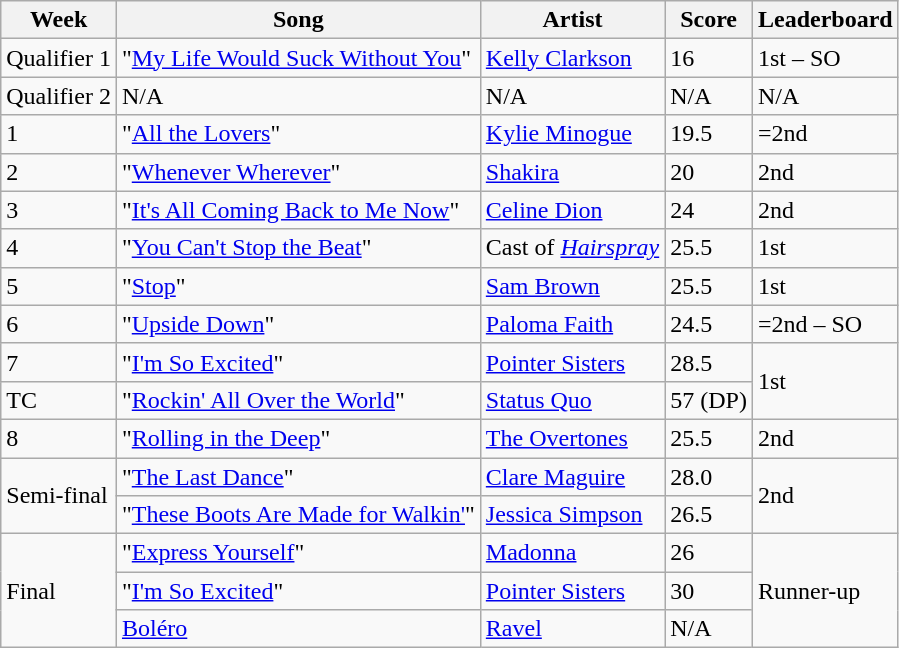<table class="wikitable" style="text-align=left">
<tr>
<th>Week</th>
<th>Song</th>
<th>Artist</th>
<th>Score</th>
<th>Leaderboard</th>
</tr>
<tr>
<td>Qualifier 1</td>
<td>"<a href='#'>My Life Would Suck Without You</a>"</td>
<td><a href='#'>Kelly Clarkson</a></td>
<td>16</td>
<td>1st – SO</td>
</tr>
<tr>
<td>Qualifier 2</td>
<td>N/A</td>
<td>N/A</td>
<td>N/A</td>
<td>N/A</td>
</tr>
<tr>
<td>1</td>
<td>"<a href='#'>All the Lovers</a>"</td>
<td><a href='#'>Kylie Minogue</a></td>
<td>19.5</td>
<td>=2nd</td>
</tr>
<tr>
<td>2</td>
<td>"<a href='#'>Whenever Wherever</a>"</td>
<td><a href='#'>Shakira</a></td>
<td>20</td>
<td>2nd</td>
</tr>
<tr>
<td>3</td>
<td>"<a href='#'>It's All Coming Back to Me Now</a>"</td>
<td><a href='#'>Celine Dion</a></td>
<td>24</td>
<td>2nd</td>
</tr>
<tr>
<td>4</td>
<td>"<a href='#'>You Can't Stop the Beat</a>"</td>
<td>Cast of <em><a href='#'>Hairspray</a></em></td>
<td>25.5</td>
<td>1st</td>
</tr>
<tr>
<td>5</td>
<td>"<a href='#'>Stop</a>"</td>
<td><a href='#'>Sam Brown</a></td>
<td>25.5</td>
<td>1st</td>
</tr>
<tr>
<td>6</td>
<td>"<a href='#'>Upside Down</a>"</td>
<td><a href='#'>Paloma Faith</a></td>
<td>24.5</td>
<td>=2nd – SO</td>
</tr>
<tr>
<td>7</td>
<td>"<a href='#'>I'm So Excited</a>"</td>
<td><a href='#'>Pointer Sisters</a></td>
<td>28.5</td>
<td rowspan=2>1st</td>
</tr>
<tr>
<td>TC</td>
<td>"<a href='#'>Rockin' All Over the World</a>"</td>
<td><a href='#'>Status Quo</a></td>
<td>57 (DP)</td>
</tr>
<tr>
<td>8</td>
<td>"<a href='#'>Rolling in the Deep</a>"</td>
<td><a href='#'>The Overtones</a></td>
<td>25.5</td>
<td>2nd</td>
</tr>
<tr>
<td rowspan=2>Semi-final</td>
<td>"<a href='#'>The Last Dance</a>"</td>
<td><a href='#'>Clare Maguire</a></td>
<td>28.0</td>
<td rowspan=2>2nd</td>
</tr>
<tr>
<td>"<a href='#'>These Boots Are Made for Walkin'</a>"</td>
<td><a href='#'>Jessica Simpson</a></td>
<td>26.5</td>
</tr>
<tr>
<td rowspan=3>Final</td>
<td>"<a href='#'>Express Yourself</a>"</td>
<td><a href='#'>Madonna</a></td>
<td>26</td>
<td rowspan=3>Runner-up</td>
</tr>
<tr>
<td>"<a href='#'>I'm So Excited</a>"</td>
<td><a href='#'>Pointer Sisters</a></td>
<td>30</td>
</tr>
<tr>
<td><a href='#'>Boléro</a></td>
<td><a href='#'>Ravel</a></td>
<td>N/A</td>
</tr>
</table>
